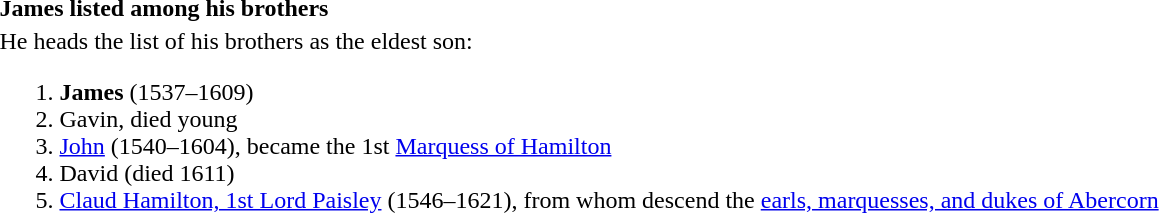<table>
<tr>
<th align="left">James listed among his brothers</th>
</tr>
<tr>
<td>He heads the list of his brothers as the eldest son:<br><ol><li><strong>James</strong> (1537–1609)</li><li>Gavin, died young</li><li><a href='#'>John</a> (1540–1604), became the 1st <a href='#'>Marquess of Hamilton</a></li><li>David (died 1611)</li><li><a href='#'>Claud Hamilton, 1st Lord Paisley</a> (1546–1621), from whom descend the <a href='#'>earls, marquesses, and dukes of Abercorn</a></li></ol></td>
</tr>
</table>
